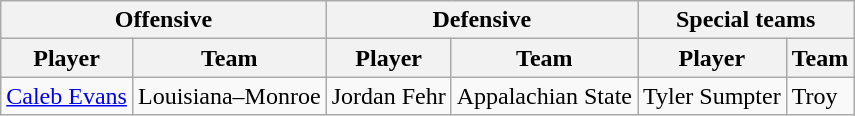<table class="wikitable">
<tr>
<th colspan="2">Offensive</th>
<th colspan="2">Defensive</th>
<th colspan="2">Special teams</th>
</tr>
<tr>
<th>Player</th>
<th>Team</th>
<th>Player</th>
<th>Team</th>
<th>Player</th>
<th>Team</th>
</tr>
<tr>
<td><a href='#'>Caleb Evans</a></td>
<td>Louisiana–Monroe</td>
<td>Jordan Fehr</td>
<td>Appalachian State</td>
<td>Tyler Sumpter</td>
<td>Troy</td>
</tr>
</table>
